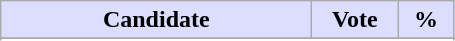<table class="wikitable">
<tr>
<th style="background:#ddf; width:200px;">Candidate</th>
<th style="background:#ddf; width:50px;">Vote</th>
<th style="background:#ddf; width:30px;">%</th>
</tr>
<tr>
</tr>
<tr>
</tr>
</table>
